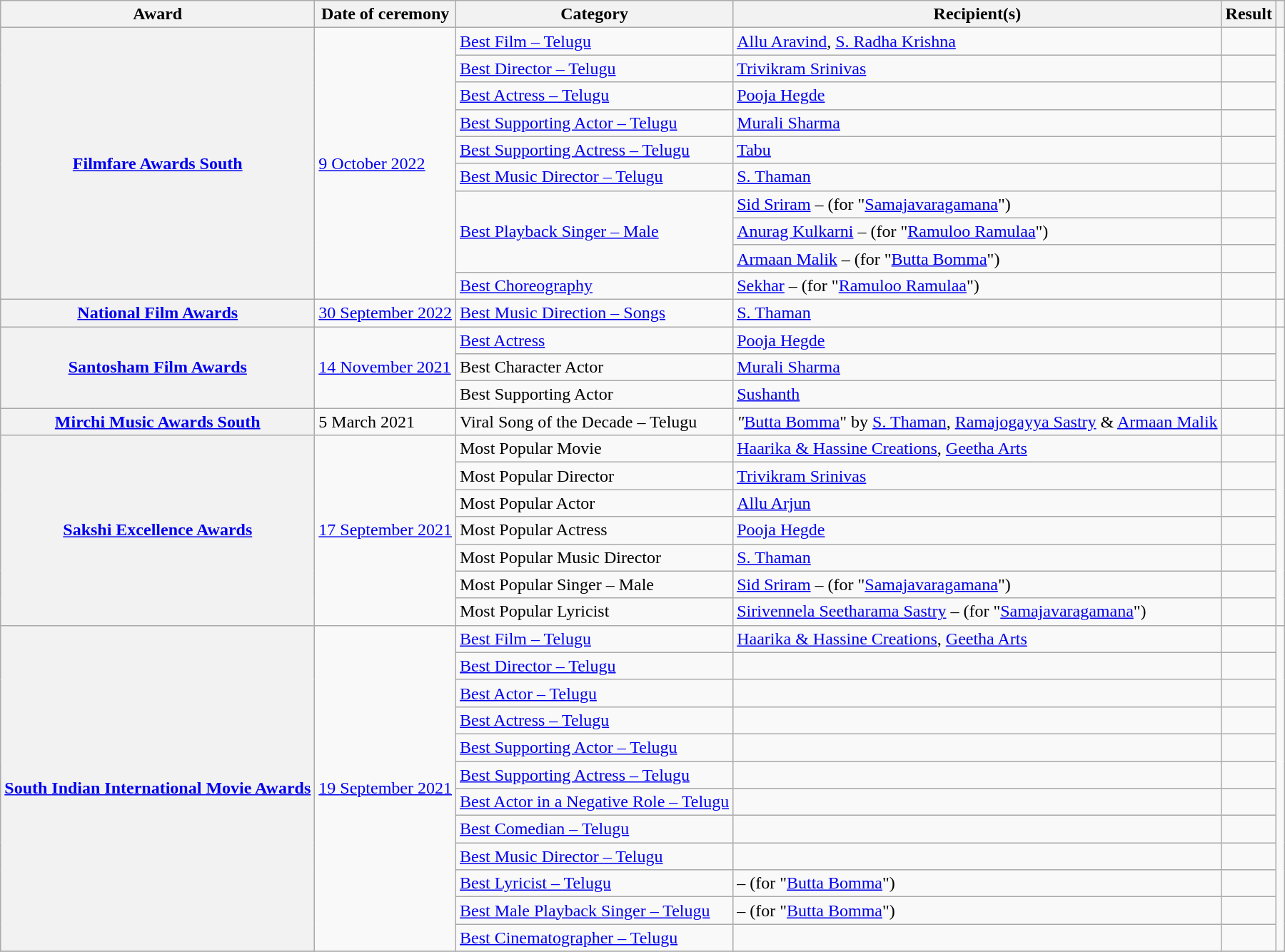<table class="wikitable plainrowheaders sortable">
<tr>
<th scope="col">Award</th>
<th scope="col">Date of ceremony</th>
<th scope="col">Category</th>
<th scope="col">Recipient(s)</th>
<th scope="col">Result</th>
<th scope="col" class="unsortable"></th>
</tr>
<tr>
<th rowspan="10" scope="row"><a href='#'>Filmfare Awards South</a></th>
<td rowspan="10"><a href='#'>9 October 2022</a></td>
<td><a href='#'>Best Film – Telugu</a></td>
<td><a href='#'>Allu Aravind</a>, <a href='#'>S. Radha Krishna</a></td>
<td></td>
<td rowspan="10"></td>
</tr>
<tr>
<td><a href='#'>Best Director – Telugu</a></td>
<td><a href='#'>Trivikram Srinivas</a></td>
<td></td>
</tr>
<tr>
<td><a href='#'>Best Actress – Telugu</a></td>
<td><a href='#'>Pooja Hegde</a></td>
<td></td>
</tr>
<tr>
<td><a href='#'>Best Supporting Actor – Telugu</a></td>
<td><a href='#'>Murali Sharma</a></td>
<td></td>
</tr>
<tr>
<td><a href='#'>Best Supporting Actress – Telugu</a></td>
<td><a href='#'>Tabu</a></td>
<td></td>
</tr>
<tr>
<td><a href='#'>Best Music Director – Telugu</a></td>
<td><a href='#'>S. Thaman</a></td>
<td></td>
</tr>
<tr>
<td rowspan="3"><a href='#'>Best Playback Singer – Male</a></td>
<td><a href='#'>Sid Sriram</a> – (for "<a href='#'>Samajavaragamana</a>")</td>
<td></td>
</tr>
<tr>
<td><a href='#'>Anurag Kulkarni</a> – (for "<a href='#'>Ramuloo Ramulaa</a>")</td>
<td></td>
</tr>
<tr>
<td><a href='#'>Armaan Malik</a> – (for "<a href='#'>Butta Bomma</a>")</td>
<td></td>
</tr>
<tr>
<td><a href='#'>Best Choreography</a></td>
<td><a href='#'>Sekhar</a> – (for "<a href='#'>Ramuloo Ramulaa</a>")</td>
<td></td>
</tr>
<tr>
<th scope="row"><a href='#'>National Film Awards</a></th>
<td><a href='#'>30 September 2022</a></td>
<td><a href='#'>Best Music Direction – Songs</a></td>
<td><a href='#'>S. Thaman</a></td>
<td></td>
<td></td>
</tr>
<tr>
<th rowspan="3" scope="row"><a href='#'>Santosham Film Awards</a></th>
<td rowspan="3"><a href='#'>14 November 2021</a></td>
<td><a href='#'>Best Actress</a></td>
<td><a href='#'>Pooja Hegde</a></td>
<td></td>
<td rowspan="3" style="text-align:center;"></td>
</tr>
<tr>
<td>Best Character Actor</td>
<td><a href='#'>Murali Sharma</a></td>
<td></td>
</tr>
<tr>
<td>Best Supporting Actor</td>
<td><a href='#'>Sushanth</a></td>
<td></td>
</tr>
<tr>
<th scope="row"><a href='#'>Mirchi Music Awards South</a></th>
<td>5 March 2021</td>
<td>Viral Song of the Decade – Telugu</td>
<td><em>"</em><a href='#'>Butta Bomma</a>" by <a href='#'>S. Thaman</a>, <a href='#'>Ramajogayya Sastry</a> & <a href='#'>Armaan Malik</a></td>
<td></td>
<td style="text-align:center;"><br></td>
</tr>
<tr>
<th rowspan="7" scope="row"><a href='#'>Sakshi Excellence Awards</a></th>
<td rowspan="7"><a href='#'>17 September 2021</a></td>
<td>Most Popular Movie</td>
<td><a href='#'>Haarika & Hassine Creations</a>, <a href='#'>Geetha Arts</a></td>
<td></td>
<td rowspan="7" style="text-align:center;"></td>
</tr>
<tr>
<td>Most Popular Director</td>
<td><a href='#'>Trivikram Srinivas</a></td>
<td></td>
</tr>
<tr>
<td>Most Popular Actor</td>
<td><a href='#'>Allu Arjun</a></td>
<td></td>
</tr>
<tr>
<td>Most Popular Actress</td>
<td><a href='#'>Pooja Hegde</a></td>
<td></td>
</tr>
<tr>
<td>Most Popular Music Director</td>
<td><a href='#'>S. Thaman</a></td>
<td></td>
</tr>
<tr>
<td>Most Popular Singer – Male</td>
<td><a href='#'>Sid Sriram</a> – (for "<a href='#'>Samajavaragamana</a>")</td>
<td></td>
</tr>
<tr>
<td>Most Popular Lyricist</td>
<td><a href='#'>Sirivennela Seetharama Sastry</a> – (for "<a href='#'>Samajavaragamana</a>")</td>
<td></td>
</tr>
<tr>
<th scope="row" rowspan="12"><a href='#'>South Indian International Movie Awards</a></th>
<td rowspan="12"><a href='#'>19 September 2021</a></td>
<td><a href='#'>Best Film – Telugu</a></td>
<td><a href='#'>Haarika & Hassine Creations</a>, <a href='#'>Geetha Arts</a></td>
<td></td>
<td style="text-align:center;" rowspan="12"><br></td>
</tr>
<tr>
<td><a href='#'>Best Director – Telugu</a></td>
<td></td>
<td></td>
</tr>
<tr>
<td><a href='#'>Best Actor – Telugu</a></td>
<td></td>
<td></td>
</tr>
<tr>
<td><a href='#'>Best Actress – Telugu</a></td>
<td></td>
<td></td>
</tr>
<tr>
<td><a href='#'>Best Supporting Actor – Telugu</a></td>
<td></td>
<td></td>
</tr>
<tr>
<td><a href='#'>Best Supporting Actress – Telugu</a></td>
<td></td>
<td></td>
</tr>
<tr>
<td><a href='#'>Best Actor in a Negative Role – Telugu</a></td>
<td></td>
<td></td>
</tr>
<tr>
<td><a href='#'>Best Comedian – Telugu</a></td>
<td></td>
<td></td>
</tr>
<tr>
<td><a href='#'>Best Music Director – Telugu</a></td>
<td></td>
<td></td>
</tr>
<tr>
<td><a href='#'>Best Lyricist – Telugu</a></td>
<td> – (for "<a href='#'>Butta Bomma</a>")</td>
<td></td>
</tr>
<tr>
<td><a href='#'>Best Male Playback Singer – Telugu</a></td>
<td> – (for "<a href='#'>Butta Bomma</a>")</td>
<td></td>
</tr>
<tr>
<td><a href='#'>Best Cinematographer – Telugu</a></td>
<td></td>
<td></td>
</tr>
<tr>
</tr>
</table>
